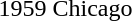<table>
<tr>
<td>1959 Chicago</td>
<td></td>
<td></td>
<td></td>
</tr>
</table>
